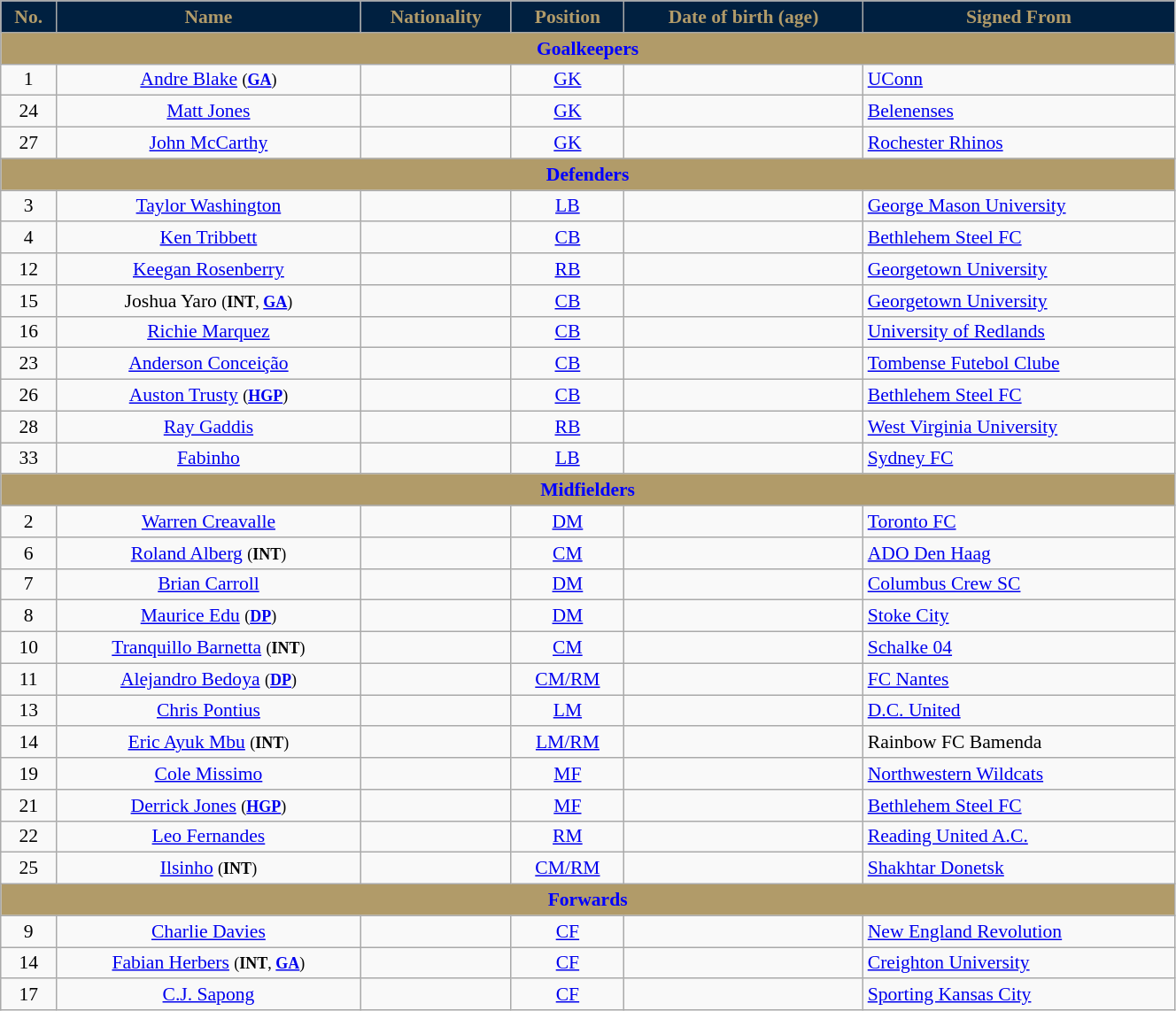<table class="wikitable"  style="text-align:center; font-size:90%; width:70%;">
<tr>
<th style="background:#002040; color:#B19B69;" scope="col">No.</th>
<th style="background:#002040; color:#B19B69; text-align:center;">Name</th>
<th style="background:#002040; color:#B19B69; text-align:center;">Nationality</th>
<th style="background:#002040; color:#B19B69; text-align:center;">Position</th>
<th style="background:#002040; color:#B19B69; text-align:center;">Date of birth (age)</th>
<th style="background:#002040; color:#B19B69; text-align:center;">Signed From</th>
</tr>
<tr>
<th colspan="6"  style="background:#B19B69; color:blue; text-align:center;">Goalkeepers</th>
</tr>
<tr>
<td>1</td>
<td><a href='#'>Andre Blake</a> <small>(<strong><a href='#'>GA</a></strong>)</small></td>
<td></td>
<td><a href='#'>GK</a></td>
<td></td>
<td align="left"> <a href='#'>UConn</a></td>
</tr>
<tr>
<td>24</td>
<td><a href='#'>Matt Jones</a></td>
<td></td>
<td><a href='#'>GK</a></td>
<td></td>
<td align="left"> <a href='#'>Belenenses</a></td>
</tr>
<tr>
<td>27</td>
<td><a href='#'>John McCarthy</a></td>
<td></td>
<td><a href='#'>GK</a></td>
<td></td>
<td align="left"> <a href='#'>Rochester Rhinos</a></td>
</tr>
<tr>
<th colspan="6"  style="background:#B19B69; color:blue; text-align:center;">Defenders</th>
</tr>
<tr>
<td>3</td>
<td><a href='#'>Taylor Washington</a></td>
<td></td>
<td><a href='#'>LB</a></td>
<td></td>
<td align="left"> <a href='#'>George Mason University</a></td>
</tr>
<tr>
<td>4</td>
<td><a href='#'>Ken Tribbett</a></td>
<td></td>
<td><a href='#'>CB</a></td>
<td></td>
<td align="left"> <a href='#'>Bethlehem Steel FC</a></td>
</tr>
<tr>
<td>12</td>
<td><a href='#'>Keegan Rosenberry</a></td>
<td></td>
<td><a href='#'>RB</a></td>
<td></td>
<td align="left"> <a href='#'>Georgetown University</a></td>
</tr>
<tr>
<td>15</td>
<td>Joshua Yaro <small>(<strong>INT</strong>, <strong><a href='#'>GA</a></strong>)</small></td>
<td></td>
<td><a href='#'>CB</a></td>
<td></td>
<td align="left"> <a href='#'>Georgetown University</a></td>
</tr>
<tr>
<td>16</td>
<td><a href='#'>Richie Marquez</a></td>
<td></td>
<td><a href='#'>CB</a></td>
<td></td>
<td align="left"> <a href='#'>University of Redlands</a></td>
</tr>
<tr>
<td>23</td>
<td><a href='#'>Anderson Conceição</a></td>
<td></td>
<td><a href='#'>CB</a></td>
<td></td>
<td align="left"> <a href='#'>Tombense Futebol Clube</a></td>
</tr>
<tr>
<td>26</td>
<td><a href='#'>Auston Trusty</a> <small>(<strong><a href='#'>HGP</a></strong>)</small></td>
<td></td>
<td><a href='#'>CB</a></td>
<td></td>
<td align="left"> <a href='#'>Bethlehem Steel FC</a></td>
</tr>
<tr>
<td>28</td>
<td><a href='#'>Ray Gaddis</a></td>
<td></td>
<td><a href='#'>RB</a></td>
<td></td>
<td align="left"> <a href='#'>West Virginia University</a></td>
</tr>
<tr>
<td>33</td>
<td><a href='#'>Fabinho</a></td>
<td></td>
<td><a href='#'>LB</a></td>
<td></td>
<td align="left"> <a href='#'>Sydney FC</a></td>
</tr>
<tr>
<th colspan="6"  style="background:#B19B69; color:blue; text-align:center;">Midfielders</th>
</tr>
<tr>
<td>2</td>
<td><a href='#'>Warren Creavalle</a></td>
<td></td>
<td><a href='#'>DM</a></td>
<td></td>
<td align="left"> <a href='#'>Toronto FC</a></td>
</tr>
<tr>
<td>6</td>
<td><a href='#'>Roland Alberg</a> <small>(<strong>INT</strong>)</small></td>
<td></td>
<td><a href='#'>CM</a></td>
<td></td>
<td align="left"> <a href='#'>ADO Den Haag</a></td>
</tr>
<tr>
<td>7</td>
<td><a href='#'>Brian Carroll</a></td>
<td></td>
<td><a href='#'>DM</a></td>
<td></td>
<td align="left"> <a href='#'>Columbus Crew SC</a></td>
</tr>
<tr>
<td>8</td>
<td><a href='#'>Maurice Edu</a> <small>(<strong><a href='#'>DP</a></strong>)</small></td>
<td></td>
<td><a href='#'>DM</a></td>
<td></td>
<td align="left"> <a href='#'>Stoke City</a></td>
</tr>
<tr>
<td>10</td>
<td><a href='#'>Tranquillo Barnetta</a> <small>(<strong>INT</strong>)</small></td>
<td></td>
<td><a href='#'>CM</a></td>
<td></td>
<td align="left"> <a href='#'>Schalke 04</a></td>
</tr>
<tr>
<td>11</td>
<td><a href='#'>Alejandro Bedoya</a> <small>(<strong><a href='#'>DP</a></strong>)</small></td>
<td></td>
<td><a href='#'>CM/RM</a></td>
<td></td>
<td align="left"> <a href='#'>FC Nantes</a></td>
</tr>
<tr>
<td>13</td>
<td><a href='#'>Chris Pontius</a></td>
<td></td>
<td><a href='#'>LM</a></td>
<td></td>
<td align="left"> <a href='#'>D.C. United</a></td>
</tr>
<tr>
<td>14</td>
<td><a href='#'>Eric Ayuk Mbu</a> <small>(<strong>INT</strong>)</small></td>
<td></td>
<td><a href='#'>LM/RM</a></td>
<td></td>
<td align="left"> Rainbow FC Bamenda</td>
</tr>
<tr>
<td>19</td>
<td><a href='#'>Cole Missimo</a></td>
<td></td>
<td><a href='#'>MF</a></td>
<td></td>
<td align="left"> <a href='#'>Northwestern Wildcats</a></td>
</tr>
<tr>
<td>21</td>
<td><a href='#'>Derrick Jones</a> <small>(<strong><a href='#'>HGP</a></strong>)</small></td>
<td></td>
<td><a href='#'>MF</a></td>
<td></td>
<td align="left"> <a href='#'>Bethlehem Steel FC</a></td>
</tr>
<tr>
<td>22</td>
<td><a href='#'>Leo Fernandes</a></td>
<td></td>
<td><a href='#'>RM</a></td>
<td></td>
<td align="left"> <a href='#'>Reading United A.C.</a></td>
</tr>
<tr>
<td>25</td>
<td><a href='#'>Ilsinho</a> <small>(<strong>INT</strong>)</small></td>
<td></td>
<td><a href='#'>CM/RM</a></td>
<td></td>
<td align="left"> <a href='#'>Shakhtar Donetsk</a></td>
</tr>
<tr>
<th colspan="6"  style="background:#B19B69; color:blue; text-align:center;">Forwards</th>
</tr>
<tr>
<td>9</td>
<td><a href='#'>Charlie Davies</a></td>
<td></td>
<td><a href='#'>CF</a></td>
<td></td>
<td align="left"> <a href='#'>New England Revolution</a></td>
</tr>
<tr>
<td>14</td>
<td><a href='#'>Fabian Herbers</a> <small>(<strong>INT</strong>, <strong><a href='#'>GA</a></strong>)</small></td>
<td></td>
<td><a href='#'>CF</a></td>
<td></td>
<td align="left"> <a href='#'>Creighton University</a></td>
</tr>
<tr>
<td>17</td>
<td><a href='#'>C.J. Sapong</a></td>
<td></td>
<td><a href='#'>CF</a></td>
<td></td>
<td align="left"> <a href='#'>Sporting Kansas City</a></td>
</tr>
</table>
